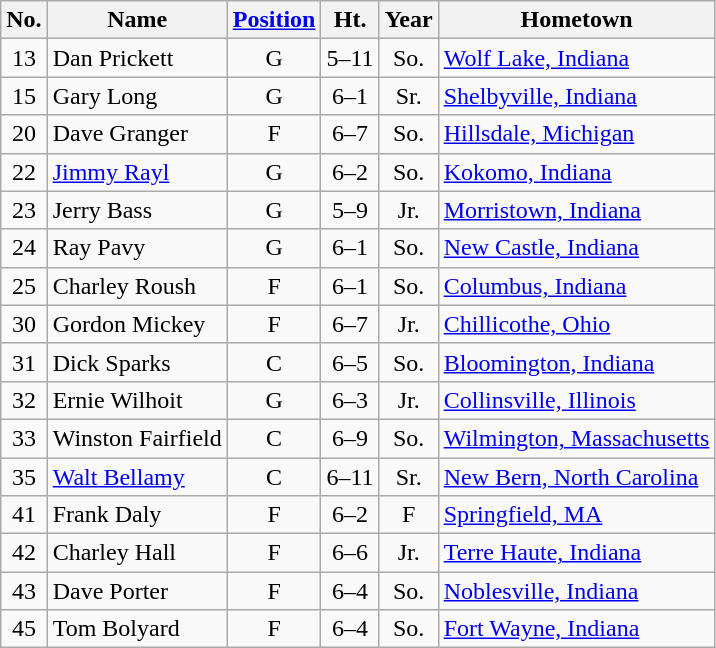<table class="wikitable" style="text-align:center">
<tr>
<th>No.</th>
<th>Name</th>
<th><a href='#'>Position</a></th>
<th>Ht.</th>
<th>Year</th>
<th>Hometown</th>
</tr>
<tr>
<td>13</td>
<td style="text-align:left">Dan Prickett</td>
<td>G</td>
<td>5–11</td>
<td>So.</td>
<td style="text-align:left"><a href='#'>Wolf Lake, Indiana</a></td>
</tr>
<tr>
<td>15</td>
<td style="text-align:left">Gary Long</td>
<td>G</td>
<td>6–1</td>
<td>Sr.</td>
<td style="text-align:left"><a href='#'>Shelbyville, Indiana</a></td>
</tr>
<tr>
<td>20</td>
<td style="text-align:left">Dave Granger</td>
<td>F</td>
<td>6–7</td>
<td>So.</td>
<td style="text-align:left"><a href='#'>Hillsdale, Michigan</a></td>
</tr>
<tr>
<td>22</td>
<td style="text-align:left"><a href='#'>Jimmy Rayl</a></td>
<td>G</td>
<td>6–2</td>
<td>So.</td>
<td style="text-align:left"><a href='#'>Kokomo, Indiana</a></td>
</tr>
<tr>
<td>23</td>
<td style="text-align:left">Jerry Bass</td>
<td>G</td>
<td>5–9</td>
<td>Jr.</td>
<td style="text-align:left"><a href='#'>Morristown, Indiana</a></td>
</tr>
<tr>
<td>24</td>
<td style="text-align:left">Ray Pavy</td>
<td>G</td>
<td>6–1</td>
<td>So.</td>
<td style="text-align:left"><a href='#'>New Castle, Indiana</a></td>
</tr>
<tr>
<td>25</td>
<td style="text-align:left">Charley Roush</td>
<td>F</td>
<td>6–1</td>
<td>So.</td>
<td style="text-align:left"><a href='#'>Columbus, Indiana</a></td>
</tr>
<tr>
<td>30</td>
<td style="text-align:left">Gordon Mickey</td>
<td>F</td>
<td>6–7</td>
<td>Jr.</td>
<td style="text-align:left"><a href='#'>Chillicothe, Ohio</a></td>
</tr>
<tr>
<td>31</td>
<td style="text-align:left">Dick Sparks</td>
<td>C</td>
<td>6–5</td>
<td>So.</td>
<td style="text-align:left"><a href='#'>Bloomington, Indiana</a></td>
</tr>
<tr>
<td>32</td>
<td style="text-align:left">Ernie Wilhoit</td>
<td>G</td>
<td>6–3</td>
<td>Jr.</td>
<td style="text-align:left"><a href='#'>Collinsville, Illinois</a></td>
</tr>
<tr>
<td>33</td>
<td style="text-align:left">Winston Fairfield</td>
<td>C</td>
<td>6–9</td>
<td>So.</td>
<td style="text-align:left"><a href='#'>Wilmington, Massachusetts</a></td>
</tr>
<tr>
<td>35</td>
<td style="text-align:left"><a href='#'>Walt Bellamy</a></td>
<td>C</td>
<td>6–11</td>
<td>Sr.</td>
<td style="text-align:left"><a href='#'>New Bern, North Carolina</a></td>
</tr>
<tr>
<td>41</td>
<td style="text-align: left">Frank Daly</td>
<td>F</td>
<td>6–2</td>
<td>F</td>
<td style="text-align: left"><a href='#'>Springfield, MA</a></td>
</tr>
<tr>
<td>42</td>
<td style="text-align:left">Charley Hall</td>
<td>F</td>
<td>6–6</td>
<td>Jr.</td>
<td style="text-align:left"><a href='#'>Terre Haute, Indiana</a></td>
</tr>
<tr>
<td>43</td>
<td style="text-align:left">Dave Porter</td>
<td>F</td>
<td>6–4</td>
<td>So.</td>
<td style="text-align:left"><a href='#'>Noblesville, Indiana</a></td>
</tr>
<tr>
<td>45</td>
<td style="text-align:left">Tom Bolyard</td>
<td>F</td>
<td>6–4</td>
<td>So.</td>
<td style="text-align:left"><a href='#'>Fort Wayne, Indiana</a></td>
</tr>
</table>
